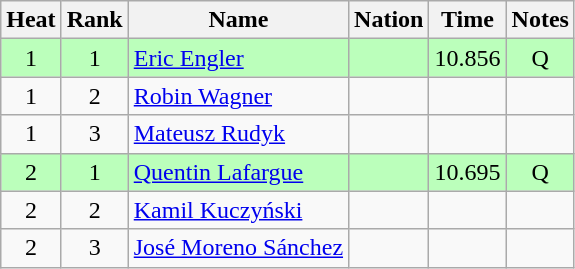<table class="wikitable sortable" style="text-align:center">
<tr>
<th>Heat</th>
<th>Rank</th>
<th>Name</th>
<th>Nation</th>
<th>Time</th>
<th>Notes</th>
</tr>
<tr bgcolor=bbffbb>
<td>1</td>
<td>1</td>
<td align=left><a href='#'>Eric Engler</a></td>
<td align=left></td>
<td>10.856</td>
<td>Q</td>
</tr>
<tr>
<td>1</td>
<td>2</td>
<td align=left><a href='#'>Robin Wagner</a></td>
<td align=left></td>
<td></td>
<td></td>
</tr>
<tr>
<td>1</td>
<td>3</td>
<td align=left><a href='#'>Mateusz Rudyk</a></td>
<td align=left></td>
<td></td>
<td></td>
</tr>
<tr bgcolor=bbffbb>
<td>2</td>
<td>1</td>
<td align=left><a href='#'>Quentin Lafargue</a></td>
<td align=left></td>
<td>10.695</td>
<td>Q</td>
</tr>
<tr>
<td>2</td>
<td>2</td>
<td align=left><a href='#'>Kamil Kuczyński</a></td>
<td align=left></td>
<td></td>
<td></td>
</tr>
<tr>
<td>2</td>
<td>3</td>
<td align=left><a href='#'>José Moreno Sánchez</a></td>
<td align=left></td>
<td></td>
<td></td>
</tr>
</table>
